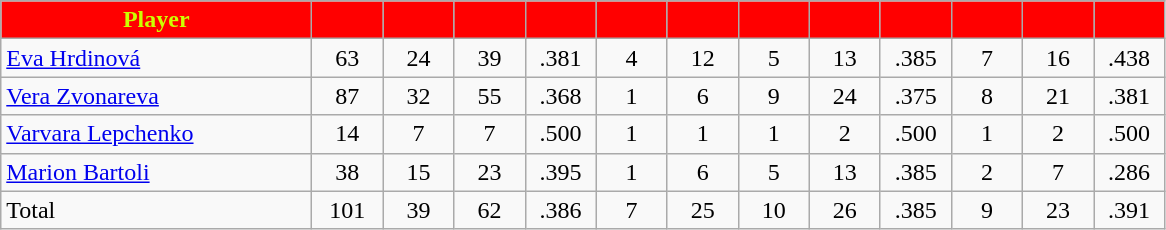<table class="wikitable" style="text-align:center">
<tr>
<th style="background:red; color:#CCFF00" width="200px">Player</th>
<th style="background:red; color:#CCFF00" width="40px"></th>
<th style="background:red; color:#CCFF00" width="40px"></th>
<th style="background:red; color:#CCFF00" width="40px"></th>
<th style="background:red; color:#CCFF00" width="40px"></th>
<th style="background:red; color:#CCFF00" width="40px"></th>
<th style="background:red; color:#CCFF00" width="40px"></th>
<th style="background:red; color:#CCFF00" width="40px"></th>
<th style="background:red; color:#CCFF00" width="40px"></th>
<th style="background:red; color:#CCFF00" width="40px"></th>
<th style="background:red; color:#CCFF00" width="40px"></th>
<th style="background:red; color:#CCFF00" width="40px"></th>
<th style="background:red; color:#CCFF00" width="40px"></th>
</tr>
<tr>
<td style="text-align:left"><a href='#'>Eva Hrdinová</a></td>
<td>63</td>
<td>24</td>
<td>39</td>
<td>.381</td>
<td>4</td>
<td>12</td>
<td>5</td>
<td>13</td>
<td>.385</td>
<td>7</td>
<td>16</td>
<td>.438</td>
</tr>
<tr>
<td style="text-align:left"><a href='#'>Vera Zvonareva</a></td>
<td>87</td>
<td>32</td>
<td>55</td>
<td>.368</td>
<td>1</td>
<td>6</td>
<td>9</td>
<td>24</td>
<td>.375</td>
<td>8</td>
<td>21</td>
<td>.381</td>
</tr>
<tr>
<td style="text-align:left"><a href='#'>Varvara Lepchenko</a></td>
<td>14</td>
<td>7</td>
<td>7</td>
<td>.500</td>
<td>1</td>
<td>1</td>
<td>1</td>
<td>2</td>
<td>.500</td>
<td>1</td>
<td>2</td>
<td>.500</td>
</tr>
<tr>
<td style="text-align:left"><a href='#'>Marion Bartoli</a></td>
<td>38</td>
<td>15</td>
<td>23</td>
<td>.395</td>
<td>1</td>
<td>6</td>
<td>5</td>
<td>13</td>
<td>.385</td>
<td>2</td>
<td>7</td>
<td>.286</td>
</tr>
<tr>
<td style="text-align:left">Total</td>
<td>101</td>
<td>39</td>
<td>62</td>
<td>.386</td>
<td>7</td>
<td>25</td>
<td>10</td>
<td>26</td>
<td>.385</td>
<td>9</td>
<td>23</td>
<td>.391</td>
</tr>
</table>
